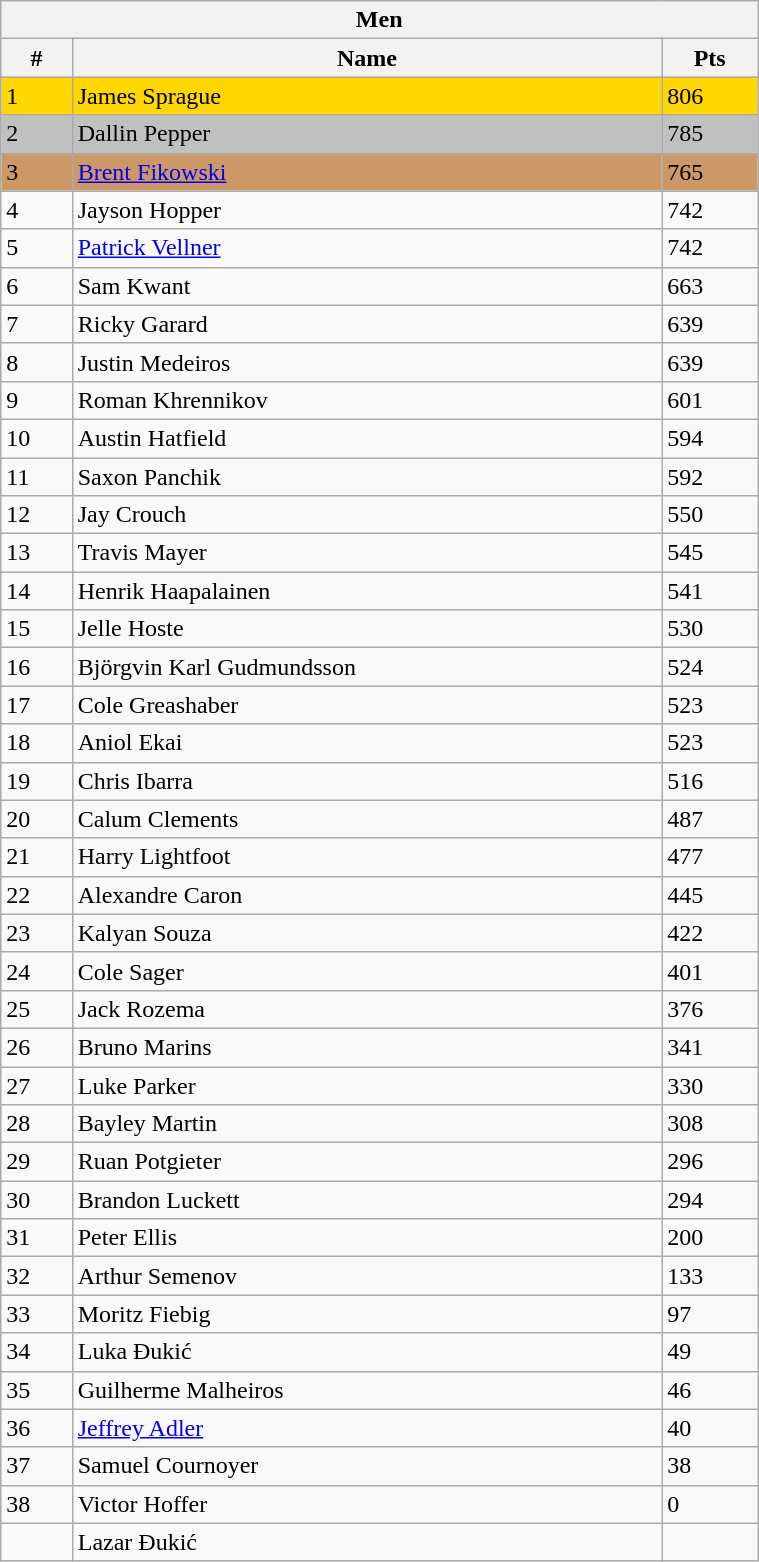<table class="wikitable" style="display: inline-table;width: 40%;">
<tr>
<th colspan="3">Men</th>
</tr>
<tr>
<th>#</th>
<th>Name</th>
<th>Pts</th>
</tr>
<tr style=background:gold;">
<td>1</td>
<td> James Sprague</td>
<td>806</td>
</tr>
<tr style=background:silver;">
<td>2</td>
<td> Dallin Pepper</td>
<td>785</td>
</tr>
<tr style=background:#c96;">
<td>3</td>
<td> <a href='#'>Brent Fikowski</a></td>
<td>765</td>
</tr>
<tr>
<td>4</td>
<td> Jayson Hopper</td>
<td>742</td>
</tr>
<tr>
<td>5</td>
<td> <a href='#'>Patrick Vellner</a></td>
<td>742</td>
</tr>
<tr>
<td>6</td>
<td> Sam Kwant</td>
<td>663</td>
</tr>
<tr>
<td>7</td>
<td> Ricky Garard</td>
<td>639</td>
</tr>
<tr>
<td>8</td>
<td> Justin Medeiros</td>
<td>639</td>
</tr>
<tr>
<td>9</td>
<td> Roman Khrennikov</td>
<td>601</td>
</tr>
<tr>
<td>10</td>
<td> Austin Hatfield</td>
<td>594</td>
</tr>
<tr>
<td>11</td>
<td> Saxon Panchik</td>
<td>592</td>
</tr>
<tr>
<td>12</td>
<td> Jay Crouch</td>
<td>550</td>
</tr>
<tr>
<td>13</td>
<td> Travis Mayer</td>
<td>545</td>
</tr>
<tr>
<td>14</td>
<td> Henrik Haapalainen</td>
<td>541</td>
</tr>
<tr>
<td>15</td>
<td> Jelle Hoste</td>
<td>530</td>
</tr>
<tr>
<td>16</td>
<td> Björgvin Karl Gudmundsson</td>
<td>524</td>
</tr>
<tr>
<td>17</td>
<td> Cole Greashaber</td>
<td>523</td>
</tr>
<tr>
<td>18</td>
<td> Aniol Ekai</td>
<td>523</td>
</tr>
<tr>
<td>19</td>
<td> Chris Ibarra</td>
<td>516</td>
</tr>
<tr>
<td>20</td>
<td> Calum Clements</td>
<td>487</td>
</tr>
<tr>
<td>21</td>
<td> Harry Lightfoot</td>
<td>477</td>
</tr>
<tr>
<td>22</td>
<td> Alexandre Caron</td>
<td>445</td>
</tr>
<tr>
<td>23</td>
<td> Kalyan Souza</td>
<td>422</td>
</tr>
<tr>
<td>24</td>
<td> Cole Sager</td>
<td>401</td>
</tr>
<tr>
<td>25</td>
<td> Jack Rozema</td>
<td>376</td>
</tr>
<tr>
<td>26</td>
<td> Bruno Marins</td>
<td>341</td>
</tr>
<tr>
<td>27</td>
<td> Luke Parker</td>
<td>330</td>
</tr>
<tr>
<td>28</td>
<td> Bayley Martin</td>
<td>308</td>
</tr>
<tr>
<td>29</td>
<td> Ruan Potgieter</td>
<td>296</td>
</tr>
<tr>
<td>30</td>
<td> Brandon Luckett</td>
<td>294</td>
</tr>
<tr>
<td>31</td>
<td> Peter Ellis</td>
<td>200</td>
</tr>
<tr>
<td>32</td>
<td> Arthur Semenov</td>
<td>133</td>
</tr>
<tr>
<td>33</td>
<td> Moritz Fiebig</td>
<td>97</td>
</tr>
<tr>
<td>34</td>
<td> Luka Đukić</td>
<td>49</td>
</tr>
<tr>
<td>35</td>
<td> Guilherme Malheiros</td>
<td>46</td>
</tr>
<tr>
<td>36</td>
<td> <a href='#'>Jeffrey Adler</a></td>
<td>40</td>
</tr>
<tr>
<td>37</td>
<td> Samuel Cournoyer</td>
<td>38</td>
</tr>
<tr>
<td>38</td>
<td> Victor Hoffer</td>
<td>0</td>
</tr>
<tr>
<td></td>
<td> Lazar Đukić</td>
<td></td>
</tr>
</table>
